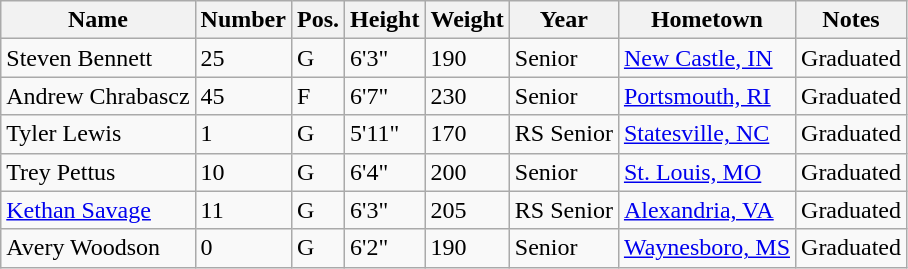<table class="wikitable sortable" border="1">
<tr>
<th>Name</th>
<th>Number</th>
<th>Pos.</th>
<th>Height</th>
<th>Weight</th>
<th>Year</th>
<th>Hometown</th>
<th class="unsortable">Notes</th>
</tr>
<tr>
<td>Steven Bennett</td>
<td>25</td>
<td>G</td>
<td>6'3"</td>
<td>190</td>
<td>Senior</td>
<td><a href='#'>New Castle, IN</a></td>
<td>Graduated</td>
</tr>
<tr>
<td>Andrew Chrabascz</td>
<td>45</td>
<td>F</td>
<td>6'7"</td>
<td>230</td>
<td>Senior</td>
<td><a href='#'>Portsmouth, RI</a></td>
<td>Graduated</td>
</tr>
<tr>
<td>Tyler Lewis</td>
<td>1</td>
<td>G</td>
<td>5'11"</td>
<td>170</td>
<td>RS Senior</td>
<td><a href='#'>Statesville, NC</a></td>
<td>Graduated</td>
</tr>
<tr>
<td>Trey Pettus</td>
<td>10</td>
<td>G</td>
<td>6'4"</td>
<td>200</td>
<td>Senior</td>
<td><a href='#'>St. Louis, MO</a></td>
<td>Graduated</td>
</tr>
<tr>
<td><a href='#'>Kethan Savage</a></td>
<td>11</td>
<td>G</td>
<td>6'3"</td>
<td>205</td>
<td>RS Senior</td>
<td><a href='#'>Alexandria, VA</a></td>
<td>Graduated</td>
</tr>
<tr>
<td>Avery Woodson</td>
<td>0</td>
<td>G</td>
<td>6'2"</td>
<td>190</td>
<td>Senior</td>
<td><a href='#'>Waynesboro, MS</a></td>
<td>Graduated</td>
</tr>
</table>
